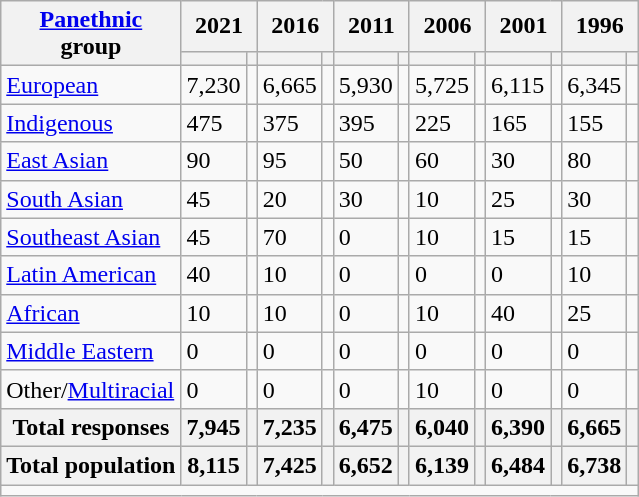<table class="wikitable collapsible sortable">
<tr>
<th rowspan="2"><a href='#'>Panethnic</a><br>group</th>
<th colspan="2">2021</th>
<th colspan="2">2016</th>
<th colspan="2">2011</th>
<th colspan="2">2006</th>
<th colspan="2">2001</th>
<th colspan="2">1996</th>
</tr>
<tr>
<th><a href='#'></a></th>
<th></th>
<th></th>
<th></th>
<th></th>
<th></th>
<th></th>
<th></th>
<th></th>
<th></th>
<th></th>
<th></th>
</tr>
<tr>
<td><a href='#'>European</a></td>
<td>7,230</td>
<td></td>
<td>6,665</td>
<td></td>
<td>5,930</td>
<td></td>
<td>5,725</td>
<td></td>
<td>6,115</td>
<td></td>
<td>6,345</td>
<td></td>
</tr>
<tr>
<td><a href='#'>Indigenous</a></td>
<td>475</td>
<td></td>
<td>375</td>
<td></td>
<td>395</td>
<td></td>
<td>225</td>
<td></td>
<td>165</td>
<td></td>
<td>155</td>
<td></td>
</tr>
<tr>
<td><a href='#'>East Asian</a></td>
<td>90</td>
<td></td>
<td>95</td>
<td></td>
<td>50</td>
<td></td>
<td>60</td>
<td></td>
<td>30</td>
<td></td>
<td>80</td>
<td></td>
</tr>
<tr>
<td><a href='#'>South Asian</a></td>
<td>45</td>
<td></td>
<td>20</td>
<td></td>
<td>30</td>
<td></td>
<td>10</td>
<td></td>
<td>25</td>
<td></td>
<td>30</td>
<td></td>
</tr>
<tr>
<td><a href='#'>Southeast Asian</a></td>
<td>45</td>
<td></td>
<td>70</td>
<td></td>
<td>0</td>
<td></td>
<td>10</td>
<td></td>
<td>15</td>
<td></td>
<td>15</td>
<td></td>
</tr>
<tr>
<td><a href='#'>Latin American</a></td>
<td>40</td>
<td></td>
<td>10</td>
<td></td>
<td>0</td>
<td></td>
<td>0</td>
<td></td>
<td>0</td>
<td></td>
<td>10</td>
<td></td>
</tr>
<tr>
<td><a href='#'>African</a></td>
<td>10</td>
<td></td>
<td>10</td>
<td></td>
<td>0</td>
<td></td>
<td>10</td>
<td></td>
<td>40</td>
<td></td>
<td>25</td>
<td></td>
</tr>
<tr>
<td><a href='#'>Middle Eastern</a></td>
<td>0</td>
<td></td>
<td>0</td>
<td></td>
<td>0</td>
<td></td>
<td>0</td>
<td></td>
<td>0</td>
<td></td>
<td>0</td>
<td></td>
</tr>
<tr>
<td>Other/<a href='#'>Multiracial</a></td>
<td>0</td>
<td></td>
<td>0</td>
<td></td>
<td>0</td>
<td></td>
<td>10</td>
<td></td>
<td>0</td>
<td></td>
<td>0</td>
<td></td>
</tr>
<tr>
<th>Total responses</th>
<th>7,945</th>
<th></th>
<th>7,235</th>
<th></th>
<th>6,475</th>
<th></th>
<th>6,040</th>
<th></th>
<th>6,390</th>
<th></th>
<th>6,665</th>
<th></th>
</tr>
<tr>
<th>Total population</th>
<th>8,115</th>
<th></th>
<th>7,425</th>
<th></th>
<th>6,652</th>
<th></th>
<th>6,139</th>
<th></th>
<th>6,484</th>
<th></th>
<th>6,738</th>
<th></th>
</tr>
<tr class="sortbottom">
<td colspan="15"></td>
</tr>
</table>
